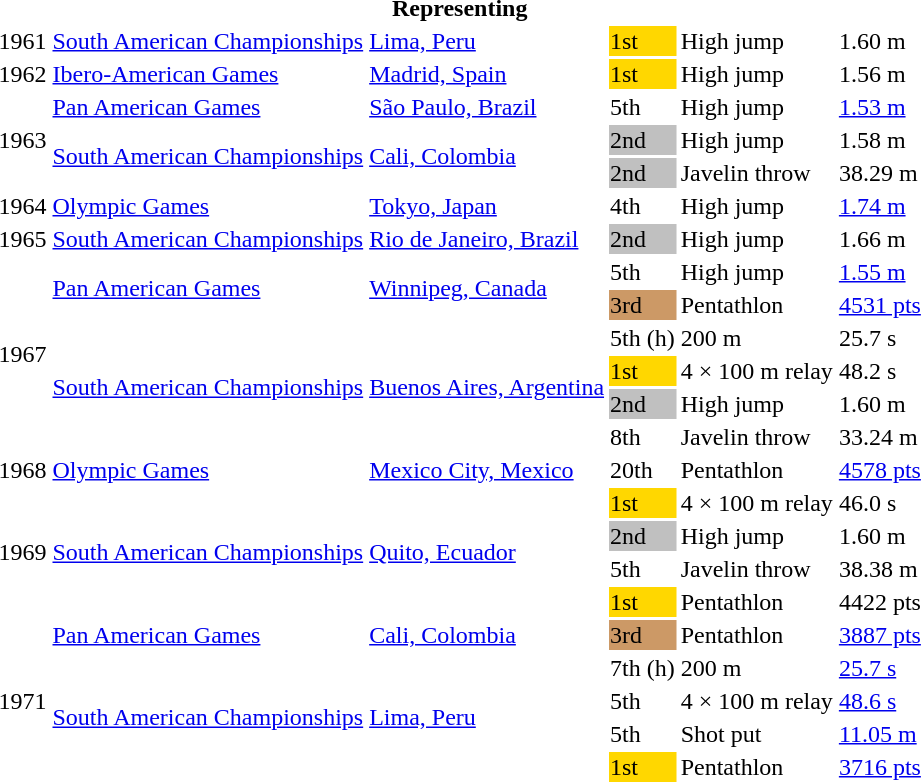<table>
<tr>
<th colspan="6">Representing </th>
</tr>
<tr>
<td>1961</td>
<td><a href='#'>South American Championships</a></td>
<td><a href='#'>Lima, Peru</a></td>
<td bgcolor=gold>1st</td>
<td>High jump</td>
<td>1.60  m</td>
</tr>
<tr>
<td>1962</td>
<td><a href='#'>Ibero-American Games</a></td>
<td><a href='#'>Madrid, Spain</a></td>
<td bgcolor=gold>1st</td>
<td>High jump</td>
<td>1.56 m</td>
</tr>
<tr>
<td rowspan=3>1963</td>
<td><a href='#'>Pan American Games</a></td>
<td><a href='#'>São Paulo, Brazil</a></td>
<td>5th</td>
<td>High jump</td>
<td><a href='#'>1.53 m</a></td>
</tr>
<tr>
<td rowspan=2><a href='#'>South American Championships</a></td>
<td rowspan=2><a href='#'>Cali, Colombia</a></td>
<td bgcolor=silver>2nd</td>
<td>High jump</td>
<td>1.58 m</td>
</tr>
<tr>
<td bgcolor=silver>2nd</td>
<td>Javelin throw</td>
<td>38.29 m</td>
</tr>
<tr>
<td>1964</td>
<td><a href='#'>Olympic Games</a></td>
<td><a href='#'>Tokyo, Japan</a></td>
<td>4th</td>
<td>High jump</td>
<td><a href='#'>1.74 m</a></td>
</tr>
<tr>
<td>1965</td>
<td><a href='#'>South American Championships</a></td>
<td><a href='#'>Rio de Janeiro, Brazil</a></td>
<td bgcolor=silver>2nd</td>
<td>High jump</td>
<td>1.66 m</td>
</tr>
<tr>
<td rowspan=6>1967</td>
<td rowspan=2><a href='#'>Pan American Games</a></td>
<td rowspan=2><a href='#'>Winnipeg, Canada</a></td>
<td>5th</td>
<td>High jump</td>
<td><a href='#'>1.55 m</a></td>
</tr>
<tr>
<td bgcolor=cc9966>3rd</td>
<td>Pentathlon</td>
<td><a href='#'>4531 pts</a></td>
</tr>
<tr>
<td rowspan=4><a href='#'>South American Championships</a></td>
<td rowspan=4><a href='#'>Buenos Aires, Argentina</a></td>
<td>5th (h)</td>
<td>200 m</td>
<td>25.7 s</td>
</tr>
<tr>
<td bgcolor=gold>1st</td>
<td>4 × 100 m relay</td>
<td>48.2 s</td>
</tr>
<tr>
<td bgcolor=silver>2nd</td>
<td>High jump</td>
<td>1.60 m</td>
</tr>
<tr>
<td>8th</td>
<td>Javelin throw</td>
<td>33.24 m</td>
</tr>
<tr>
<td>1968</td>
<td><a href='#'>Olympic Games</a></td>
<td><a href='#'>Mexico City, Mexico</a></td>
<td>20th</td>
<td>Pentathlon</td>
<td><a href='#'>4578 pts</a></td>
</tr>
<tr>
<td rowspan=4>1969</td>
<td rowspan=4><a href='#'>South American Championships</a></td>
<td rowspan=4><a href='#'>Quito, Ecuador</a></td>
<td bgcolor=gold>1st</td>
<td>4 × 100 m relay</td>
<td>46.0 s</td>
</tr>
<tr>
<td bgcolor=silver>2nd</td>
<td>High jump</td>
<td>1.60 m</td>
</tr>
<tr>
<td>5th</td>
<td>Javelin throw</td>
<td>38.38 m</td>
</tr>
<tr>
<td bgcolor=gold>1st</td>
<td>Pentathlon</td>
<td>4422 pts</td>
</tr>
<tr>
<td rowspan=5>1971</td>
<td><a href='#'>Pan American Games</a></td>
<td><a href='#'>Cali, Colombia</a></td>
<td bgcolor=cc9966>3rd</td>
<td>Pentathlon</td>
<td><a href='#'>3887 pts</a></td>
</tr>
<tr>
<td rowspan=4><a href='#'>South American Championships</a></td>
<td rowspan=4><a href='#'>Lima, Peru</a></td>
<td>7th (h)</td>
<td>200 m</td>
<td><a href='#'>25.7 s</a></td>
</tr>
<tr>
<td>5th</td>
<td>4 × 100 m relay</td>
<td><a href='#'>48.6 s</a></td>
</tr>
<tr>
<td>5th</td>
<td>Shot put</td>
<td><a href='#'>11.05 m</a></td>
</tr>
<tr>
<td bgcolor=gold>1st</td>
<td>Pentathlon</td>
<td><a href='#'>3716 pts</a></td>
</tr>
</table>
